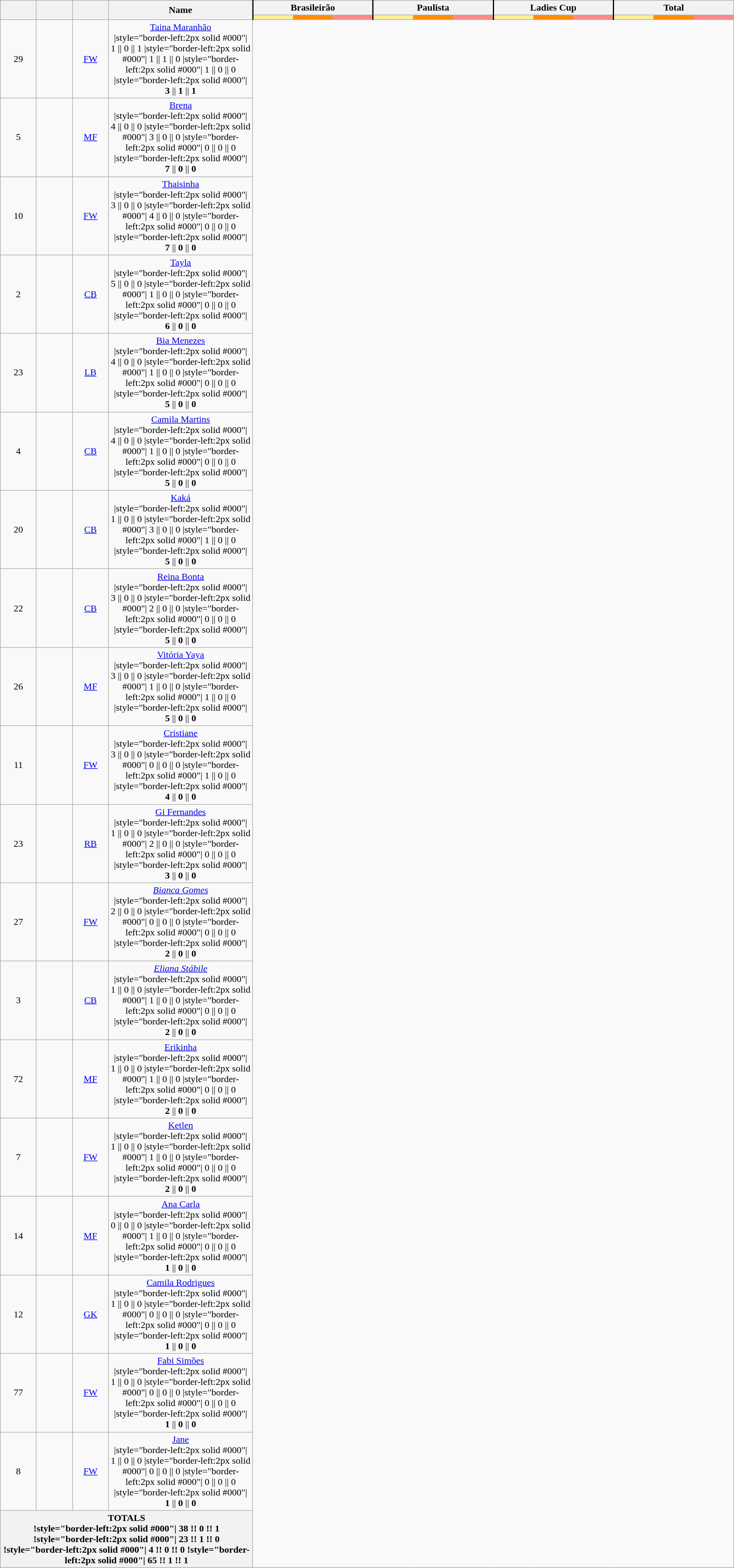<table class="wikitable" style="text-align:center">
<tr>
<th rowspan="2" style="width:3%; "><strong></strong></th>
<th rowspan="2" style="width:3%; "><strong></strong></th>
<th rowspan="2" style="width:3%; "><strong></strong></th>
<th rowspan="2" style="width:12%; ">Name</th>
<th colspan="3" style="width:10%; border-left:2px solid #000">Brasileirão</th>
<th colspan="3" style="width:10%; border-left:2px solid #000">Paulista</th>
<th colspan="3" style="width:10%; border-left:2px solid #000">Ladies Cup</th>
<th colspan="3" style="width:10%; border-left:2px solid #000">Total</th>
</tr>
<tr>
<th style="width:20px; background:#fe9; border-left:2px solid #000"></th>
<th style="width:20px; background:#ff8c00;"></th>
<th style="width:20px; background:#ff8888;"></th>
<th style="width:20px; background:#fe9; border-left:2px solid #000"></th>
<th style="width:20px; background:#ff8c00;"></th>
<th style="width:20px; background:#ff8888;"></th>
<th style="width:20px; background:#fe9; border-left:2px solid #000"></th>
<th style="width:20px; background:#ff8c00;"></th>
<th style="width:20px; background:#ff8888;"></th>
<th style="width:20px; background:#fe9; border-left:2px solid #000"></th>
<th style="width:20px; background:#ff8c00;"></th>
<th style="width:20px; background:#ff8888;"></th>
</tr>
<tr>
<td>29</td>
<td></td>
<td><a href='#'>FW</a></td>
<td><a href='#'>Taina Maranhão</a><br> |style="border-left:2px solid #000"| 1 || 0 || 1
 |style="border-left:2px solid #000"| 1 || 1 || 0
 |style="border-left:2px solid #000"| 1 || 0 || 0
 |style="border-left:2px solid #000"| <strong>3</strong> || <strong>1</strong> || <strong>1</strong></td>
</tr>
<tr>
<td>5</td>
<td></td>
<td><a href='#'>MF</a></td>
<td><a href='#'>Brena</a><br> |style="border-left:2px solid #000"| 4 || 0 || 0
 |style="border-left:2px solid #000"| 3 || 0 || 0
 |style="border-left:2px solid #000"| 0 || 0 || 0
 |style="border-left:2px solid #000"| <strong>7</strong> || <strong>0</strong> || <strong>0</strong></td>
</tr>
<tr>
<td>10</td>
<td></td>
<td><a href='#'>FW</a></td>
<td><a href='#'>Thaisinha</a><br> |style="border-left:2px solid #000"| 3 || 0 || 0
 |style="border-left:2px solid #000"| 4 || 0 || 0
 |style="border-left:2px solid #000"| 0 || 0 || 0
 |style="border-left:2px solid #000"| <strong>7</strong> || <strong>0</strong> || <strong>0</strong></td>
</tr>
<tr>
<td>2</td>
<td></td>
<td><a href='#'>CB</a></td>
<td><a href='#'>Tayla</a><br> |style="border-left:2px solid #000"| 5 || 0 || 0
 |style="border-left:2px solid #000"| 1 || 0 || 0
 |style="border-left:2px solid #000"| 0 || 0 || 0
 |style="border-left:2px solid #000"| <strong>6</strong> || <strong>0</strong> || <strong>0</strong></td>
</tr>
<tr>
<td>23</td>
<td></td>
<td><a href='#'>LB</a></td>
<td><a href='#'>Bia Menezes</a><br> |style="border-left:2px solid #000"| 4 || 0 || 0
 |style="border-left:2px solid #000"| 1 || 0 || 0
 |style="border-left:2px solid #000"| 0 || 0 || 0
 |style="border-left:2px solid #000"| <strong>5</strong> || <strong>0</strong> || <strong>0</strong></td>
</tr>
<tr>
<td>4</td>
<td></td>
<td><a href='#'>CB</a></td>
<td><a href='#'>Camila Martins</a><br> |style="border-left:2px solid #000"| 4 || 0 || 0
 |style="border-left:2px solid #000"| 1 || 0 || 0
 |style="border-left:2px solid #000"| 0 || 0 || 0
 |style="border-left:2px solid #000"| <strong>5</strong> || <strong>0</strong> || <strong>0</strong></td>
</tr>
<tr>
<td>20</td>
<td></td>
<td><a href='#'>CB</a></td>
<td><a href='#'>Kaká</a><br> |style="border-left:2px solid #000"| 1 || 0 || 0
 |style="border-left:2px solid #000"| 3 || 0 || 0
 |style="border-left:2px solid #000"| 1 || 0 || 0
 |style="border-left:2px solid #000"| <strong>5</strong> || <strong>0</strong> || <strong>0</strong></td>
</tr>
<tr>
<td>22</td>
<td></td>
<td><a href='#'>CB</a></td>
<td><a href='#'>Reina Bonta</a><br> |style="border-left:2px solid #000"| 3 || 0 || 0
 |style="border-left:2px solid #000"| 2 || 0 || 0
 |style="border-left:2px solid #000"| 0 || 0 || 0
 |style="border-left:2px solid #000"| <strong>5</strong> || <strong>0</strong> || <strong>0</strong></td>
</tr>
<tr>
<td>26</td>
<td></td>
<td><a href='#'>MF</a></td>
<td><a href='#'>Vitória Yaya</a><br> |style="border-left:2px solid #000"| 3 || 0 || 0
 |style="border-left:2px solid #000"| 1 || 0 || 0
 |style="border-left:2px solid #000"| 1 || 0 || 0
 |style="border-left:2px solid #000"| <strong>5</strong> || <strong>0</strong> || <strong>0</strong></td>
</tr>
<tr>
<td>11</td>
<td></td>
<td><a href='#'>FW</a></td>
<td><a href='#'>Cristiane</a><br> |style="border-left:2px solid #000"| 3 || 0 || 0
 |style="border-left:2px solid #000"| 0 || 0 || 0
 |style="border-left:2px solid #000"| 1 || 0 || 0
 |style="border-left:2px solid #000"| <strong>4</strong> || <strong>0</strong> || <strong>0</strong></td>
</tr>
<tr>
<td>23</td>
<td></td>
<td><a href='#'>RB</a></td>
<td><a href='#'>Gi Fernandes</a><br> |style="border-left:2px solid #000"| 1 || 0 || 0
 |style="border-left:2px solid #000"| 2 || 0 || 0
 |style="border-left:2px solid #000"| 0 || 0 || 0
 |style="border-left:2px solid #000"| <strong>3</strong> || <strong>0</strong> || <strong>0</strong></td>
</tr>
<tr>
<td>27</td>
<td></td>
<td><a href='#'>FW</a></td>
<td><em><a href='#'>Bianca Gomes</a></em><br> |style="border-left:2px solid #000"| 2 || 0 || 0
 |style="border-left:2px solid #000"| 0 || 0 || 0
 |style="border-left:2px solid #000"| 0 || 0 || 0
 |style="border-left:2px solid #000"| <strong>2</strong> || <strong>0</strong> || <strong>0</strong></td>
</tr>
<tr>
<td>3</td>
<td></td>
<td><a href='#'>CB</a></td>
<td><em><a href='#'>Eliana Stábile</a></em><br> |style="border-left:2px solid #000"| 1 || 0 || 0
 |style="border-left:2px solid #000"| 1 || 0 || 0
 |style="border-left:2px solid #000"| 0 || 0 || 0
 |style="border-left:2px solid #000"| <strong>2</strong> || <strong>0</strong> || <strong>0</strong></td>
</tr>
<tr>
<td>72</td>
<td></td>
<td><a href='#'>MF</a></td>
<td><a href='#'>Erikinha</a><br> |style="border-left:2px solid #000"| 1 || 0 || 0
 |style="border-left:2px solid #000"| 1 || 0 || 0
 |style="border-left:2px solid #000"| 0 || 0 || 0
 |style="border-left:2px solid #000"| <strong>2</strong> || <strong>0</strong> || <strong>0</strong></td>
</tr>
<tr>
<td>7</td>
<td></td>
<td><a href='#'>FW</a></td>
<td><a href='#'>Ketlen</a><br> |style="border-left:2px solid #000"| 1 || 0 || 0
 |style="border-left:2px solid #000"| 1 || 0 || 0
 |style="border-left:2px solid #000"| 0 || 0 || 0
 |style="border-left:2px solid #000"| <strong>2</strong> || <strong>0</strong> || <strong>0</strong></td>
</tr>
<tr>
<td>14</td>
<td></td>
<td><a href='#'>MF</a></td>
<td><a href='#'>Ana Carla</a><br> |style="border-left:2px solid #000"| 0 || 0 || 0
 |style="border-left:2px solid #000"| 1 || 0 || 0
 |style="border-left:2px solid #000"| 0 || 0 || 0
 |style="border-left:2px solid #000"| <strong>1</strong> || <strong>0</strong> || <strong>0</strong></td>
</tr>
<tr>
<td>12</td>
<td></td>
<td><a href='#'>GK</a></td>
<td><a href='#'>Camila Rodrigues</a><br> |style="border-left:2px solid #000"| 1 || 0 || 0
 |style="border-left:2px solid #000"| 0 || 0 || 0
 |style="border-left:2px solid #000"| 0 || 0 || 0
 |style="border-left:2px solid #000"| <strong>1</strong> || <strong>0</strong> || <strong>0</strong></td>
</tr>
<tr>
<td>77</td>
<td></td>
<td><a href='#'>FW</a></td>
<td><a href='#'>Fabi Simões</a><br> |style="border-left:2px solid #000"| 1 || 0 || 0
 |style="border-left:2px solid #000"| 0 || 0 || 0
 |style="border-left:2px solid #000"| 0 || 0 || 0
 |style="border-left:2px solid #000"| <strong>1</strong> || <strong>0</strong> || <strong>0</strong></td>
</tr>
<tr>
<td>8</td>
<td></td>
<td><a href='#'>FW</a></td>
<td><a href='#'>Jane</a><br> |style="border-left:2px solid #000"| 1 || 0 || 0
 |style="border-left:2px solid #000"| 0 || 0 || 0
 |style="border-left:2px solid #000"| 0 || 0 || 0
 |style="border-left:2px solid #000"| <strong>1</strong> || <strong>0</strong> || <strong>0</strong></td>
</tr>
<tr>
<th colspan="4">TOTALS<br> !style="border-left:2px solid #000"| <strong>38</strong> !! <strong>0</strong> !! <strong>1</strong>
 !style="border-left:2px solid #000"| <strong>23</strong> !! <strong>1</strong> !! <strong>0</strong>
 !style="border-left:2px solid #000"| <strong>4</strong> !! <strong>0</strong> !! <strong>0</strong>
 !style="border-left:2px solid #000"| <strong>65</strong> !! <strong>1</strong> !! <strong>1</strong></th>
</tr>
</table>
